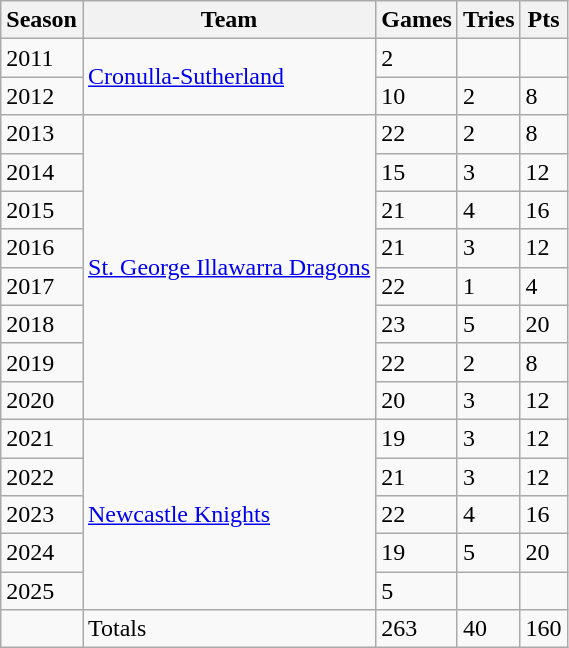<table class="wikitable">
<tr>
<th>Season</th>
<th>Team</th>
<th>Games</th>
<th>Tries</th>
<th>Pts</th>
</tr>
<tr>
<td>2011</td>
<td rowspan="2"> <a href='#'>Cronulla-Sutherland</a></td>
<td>2</td>
<td></td>
<td></td>
</tr>
<tr>
<td>2012</td>
<td>10</td>
<td>2</td>
<td>8</td>
</tr>
<tr>
<td>2013</td>
<td rowspan="8"> <a href='#'>St. George Illawarra Dragons</a></td>
<td>22</td>
<td>2</td>
<td>8</td>
</tr>
<tr>
<td>2014</td>
<td>15</td>
<td>3</td>
<td>12</td>
</tr>
<tr>
<td>2015</td>
<td>21</td>
<td>4</td>
<td>16</td>
</tr>
<tr>
<td>2016</td>
<td>21</td>
<td>3</td>
<td>12</td>
</tr>
<tr>
<td>2017</td>
<td>22</td>
<td>1</td>
<td>4</td>
</tr>
<tr>
<td>2018</td>
<td>23</td>
<td>5</td>
<td>20</td>
</tr>
<tr>
<td>2019</td>
<td>22</td>
<td>2</td>
<td>8</td>
</tr>
<tr>
<td>2020</td>
<td>20</td>
<td>3</td>
<td>12</td>
</tr>
<tr>
<td>2021</td>
<td rowspan="5">  <a href='#'>Newcastle Knights</a></td>
<td>19</td>
<td>3</td>
<td>12</td>
</tr>
<tr>
<td>2022</td>
<td>21</td>
<td>3</td>
<td>12</td>
</tr>
<tr>
<td>2023</td>
<td>22</td>
<td>4</td>
<td>16</td>
</tr>
<tr>
<td>2024</td>
<td>19</td>
<td>5</td>
<td>20</td>
</tr>
<tr>
<td>2025</td>
<td>5</td>
<td></td>
<td></td>
</tr>
<tr>
<td></td>
<td>Totals</td>
<td>263</td>
<td>40</td>
<td>160</td>
</tr>
</table>
